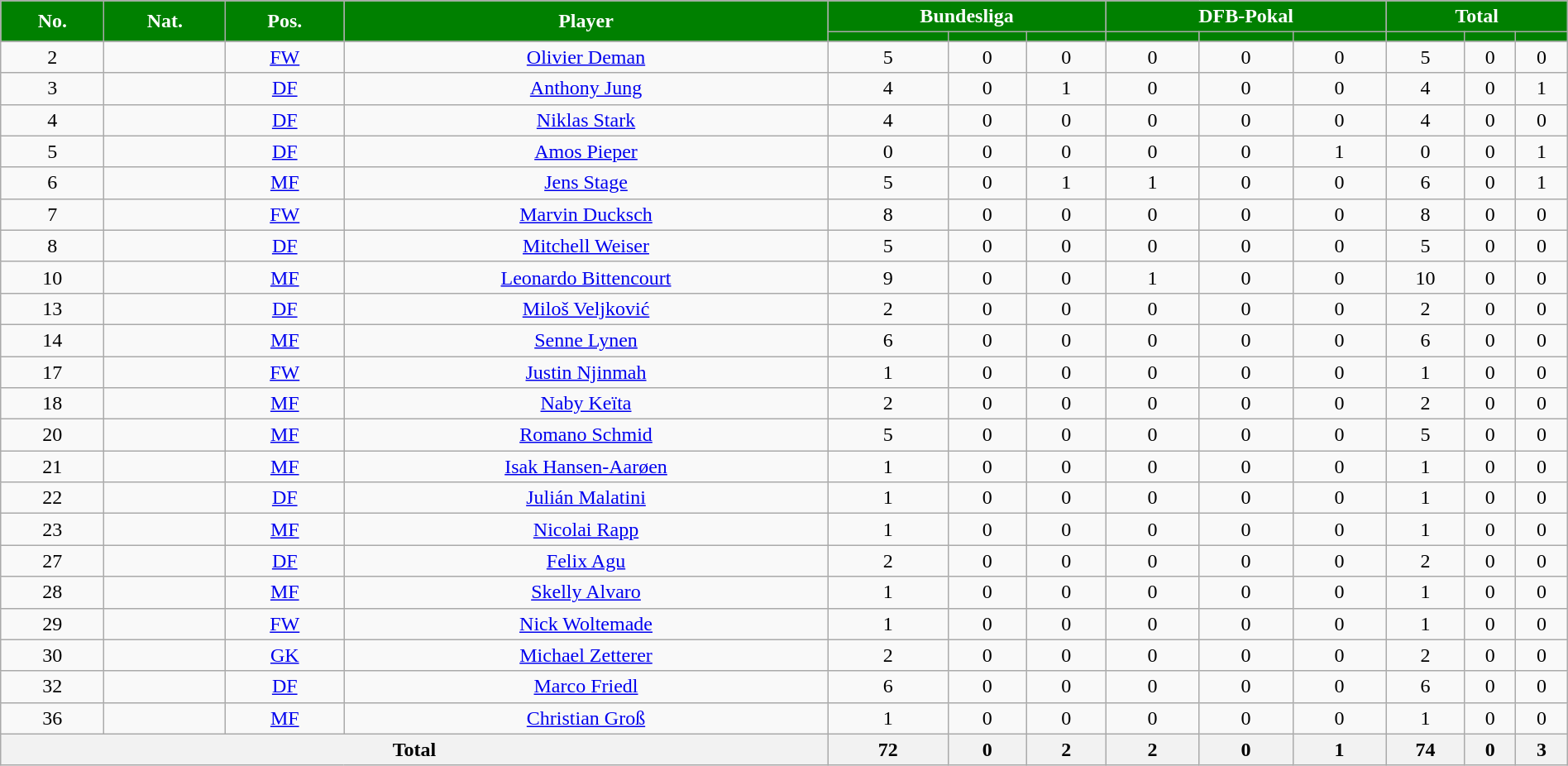<table class="wikitable sortable" style="text-align:center; width:100%">
<tr>
<th rowspan=2 style=background-color:#008000;color:#FFFFFF>No.</th>
<th rowspan=2 style=background-color:#008000;color:#FFFFFF>Nat.</th>
<th rowspan=2 style=background-color:#008000;color:#FFFFFF>Pos.</th>
<th rowspan=2 style=background-color:#008000;color:#FFFFFF>Player</th>
<th colspan=3 style=background:#008000;color:#FFFFFF>Bundesliga</th>
<th colspan=3 style=background:#008000;color:#FFFFFF>DFB-Pokal</th>
<th colspan=3 style=background:#008000;color:#FFFFFF>Total</th>
</tr>
<tr>
<th style=background-color:#008000;color:#FFFFFF></th>
<th style=background-color:#008000;color:#FFFFFF></th>
<th style=background-color:#008000;color:#FFFFFF></th>
<th style=background-color:#008000;color:#FFFFFF></th>
<th style=background-color:#008000;color:#FFFFFF></th>
<th style=background-color:#008000;color:#FFFFFF></th>
<th style=background-color:#008000;color:#FFFFFF></th>
<th style=background-color:#008000;color:#FFFFFF></th>
<th style=background-color:#008000;color:#FFFFFF></th>
</tr>
<tr>
<td>2</td>
<td></td>
<td><a href='#'>FW</a></td>
<td><a href='#'>Olivier Deman</a></td>
<td>5</td>
<td>0</td>
<td>0</td>
<td>0</td>
<td>0</td>
<td>0</td>
<td>5</td>
<td>0</td>
<td>0</td>
</tr>
<tr>
<td>3</td>
<td></td>
<td><a href='#'>DF</a></td>
<td><a href='#'>Anthony Jung</a></td>
<td>4</td>
<td>0</td>
<td>1</td>
<td>0</td>
<td>0</td>
<td>0</td>
<td>4</td>
<td>0</td>
<td>1</td>
</tr>
<tr>
<td>4</td>
<td></td>
<td><a href='#'>DF</a></td>
<td><a href='#'>Niklas Stark</a></td>
<td>4</td>
<td>0</td>
<td>0</td>
<td>0</td>
<td>0</td>
<td>0</td>
<td>4</td>
<td>0</td>
<td>0</td>
</tr>
<tr>
<td>5</td>
<td></td>
<td><a href='#'>DF</a></td>
<td><a href='#'>Amos Pieper</a></td>
<td>0</td>
<td>0</td>
<td>0</td>
<td>0</td>
<td>0</td>
<td>1</td>
<td>0</td>
<td>0</td>
<td>1</td>
</tr>
<tr>
<td>6</td>
<td></td>
<td><a href='#'>MF</a></td>
<td><a href='#'>Jens Stage</a></td>
<td>5</td>
<td>0</td>
<td>1</td>
<td>1</td>
<td>0</td>
<td>0</td>
<td>6</td>
<td>0</td>
<td>1</td>
</tr>
<tr>
<td>7</td>
<td></td>
<td><a href='#'>FW</a></td>
<td><a href='#'>Marvin Ducksch</a></td>
<td>8</td>
<td>0</td>
<td>0</td>
<td>0</td>
<td>0</td>
<td>0</td>
<td>8</td>
<td>0</td>
<td>0</td>
</tr>
<tr>
<td>8</td>
<td></td>
<td><a href='#'>DF</a></td>
<td><a href='#'>Mitchell Weiser</a></td>
<td>5</td>
<td>0</td>
<td>0</td>
<td>0</td>
<td>0</td>
<td>0</td>
<td>5</td>
<td>0</td>
<td>0</td>
</tr>
<tr>
<td>10</td>
<td></td>
<td><a href='#'>MF</a></td>
<td><a href='#'>Leonardo Bittencourt</a></td>
<td>9</td>
<td>0</td>
<td>0</td>
<td>1</td>
<td>0</td>
<td>0</td>
<td>10</td>
<td>0</td>
<td>0</td>
</tr>
<tr>
<td>13</td>
<td></td>
<td><a href='#'>DF</a></td>
<td><a href='#'>Miloš Veljković</a></td>
<td>2</td>
<td>0</td>
<td>0</td>
<td>0</td>
<td>0</td>
<td>0</td>
<td>2</td>
<td>0</td>
<td>0</td>
</tr>
<tr>
<td>14</td>
<td></td>
<td><a href='#'>MF</a></td>
<td><a href='#'>Senne Lynen</a></td>
<td>6</td>
<td>0</td>
<td>0</td>
<td>0</td>
<td>0</td>
<td>0</td>
<td>6</td>
<td>0</td>
<td>0</td>
</tr>
<tr>
<td>17</td>
<td></td>
<td><a href='#'>FW</a></td>
<td><a href='#'>Justin Njinmah</a></td>
<td>1</td>
<td>0</td>
<td>0</td>
<td>0</td>
<td>0</td>
<td>0</td>
<td>1</td>
<td>0</td>
<td>0</td>
</tr>
<tr>
<td>18</td>
<td></td>
<td><a href='#'>MF</a></td>
<td><a href='#'>Naby Keïta</a></td>
<td>2</td>
<td>0</td>
<td>0</td>
<td>0</td>
<td>0</td>
<td>0</td>
<td>2</td>
<td>0</td>
<td>0</td>
</tr>
<tr>
<td>20</td>
<td></td>
<td><a href='#'>MF</a></td>
<td><a href='#'>Romano Schmid</a></td>
<td>5</td>
<td>0</td>
<td>0</td>
<td>0</td>
<td>0</td>
<td>0</td>
<td>5</td>
<td>0</td>
<td>0</td>
</tr>
<tr>
<td>21</td>
<td></td>
<td><a href='#'>MF</a></td>
<td><a href='#'>Isak Hansen-Aarøen</a></td>
<td>1</td>
<td>0</td>
<td>0</td>
<td>0</td>
<td>0</td>
<td>0</td>
<td>1</td>
<td>0</td>
<td>0</td>
</tr>
<tr>
<td>22</td>
<td></td>
<td><a href='#'>DF</a></td>
<td><a href='#'>Julián Malatini</a></td>
<td>1</td>
<td>0</td>
<td>0</td>
<td>0</td>
<td>0</td>
<td>0</td>
<td>1</td>
<td>0</td>
<td>0</td>
</tr>
<tr>
<td>23</td>
<td></td>
<td><a href='#'>MF</a></td>
<td><a href='#'>Nicolai Rapp</a></td>
<td>1</td>
<td>0</td>
<td>0</td>
<td>0</td>
<td>0</td>
<td>0</td>
<td>1</td>
<td>0</td>
<td>0</td>
</tr>
<tr>
<td>27</td>
<td></td>
<td><a href='#'>DF</a></td>
<td><a href='#'>Felix Agu</a></td>
<td>2</td>
<td>0</td>
<td>0</td>
<td>0</td>
<td>0</td>
<td>0</td>
<td>2</td>
<td>0</td>
<td>0</td>
</tr>
<tr>
<td>28</td>
<td></td>
<td><a href='#'>MF</a></td>
<td><a href='#'>Skelly Alvaro</a></td>
<td>1</td>
<td>0</td>
<td>0</td>
<td>0</td>
<td>0</td>
<td>0</td>
<td>1</td>
<td>0</td>
<td>0</td>
</tr>
<tr>
<td>29</td>
<td></td>
<td><a href='#'>FW</a></td>
<td><a href='#'>Nick Woltemade</a></td>
<td>1</td>
<td>0</td>
<td>0</td>
<td>0</td>
<td>0</td>
<td>0</td>
<td>1</td>
<td>0</td>
<td>0</td>
</tr>
<tr>
<td>30</td>
<td></td>
<td><a href='#'>GK</a></td>
<td><a href='#'>Michael Zetterer</a></td>
<td>2</td>
<td>0</td>
<td>0</td>
<td>0</td>
<td>0</td>
<td>0</td>
<td>2</td>
<td>0</td>
<td>0</td>
</tr>
<tr>
<td>32</td>
<td></td>
<td><a href='#'>DF</a></td>
<td><a href='#'>Marco Friedl</a></td>
<td>6</td>
<td>0</td>
<td>0</td>
<td>0</td>
<td>0</td>
<td>0</td>
<td>6</td>
<td>0</td>
<td>0</td>
</tr>
<tr>
<td>36</td>
<td></td>
<td><a href='#'>MF</a></td>
<td><a href='#'>Christian Groß</a></td>
<td>1</td>
<td>0</td>
<td>0</td>
<td>0</td>
<td>0</td>
<td>0</td>
<td>1</td>
<td>0</td>
<td>0</td>
</tr>
<tr>
<th colspan=4>Total</th>
<th>72</th>
<th>0</th>
<th>2</th>
<th>2</th>
<th>0</th>
<th>1</th>
<th>74</th>
<th>0</th>
<th>3</th>
</tr>
</table>
